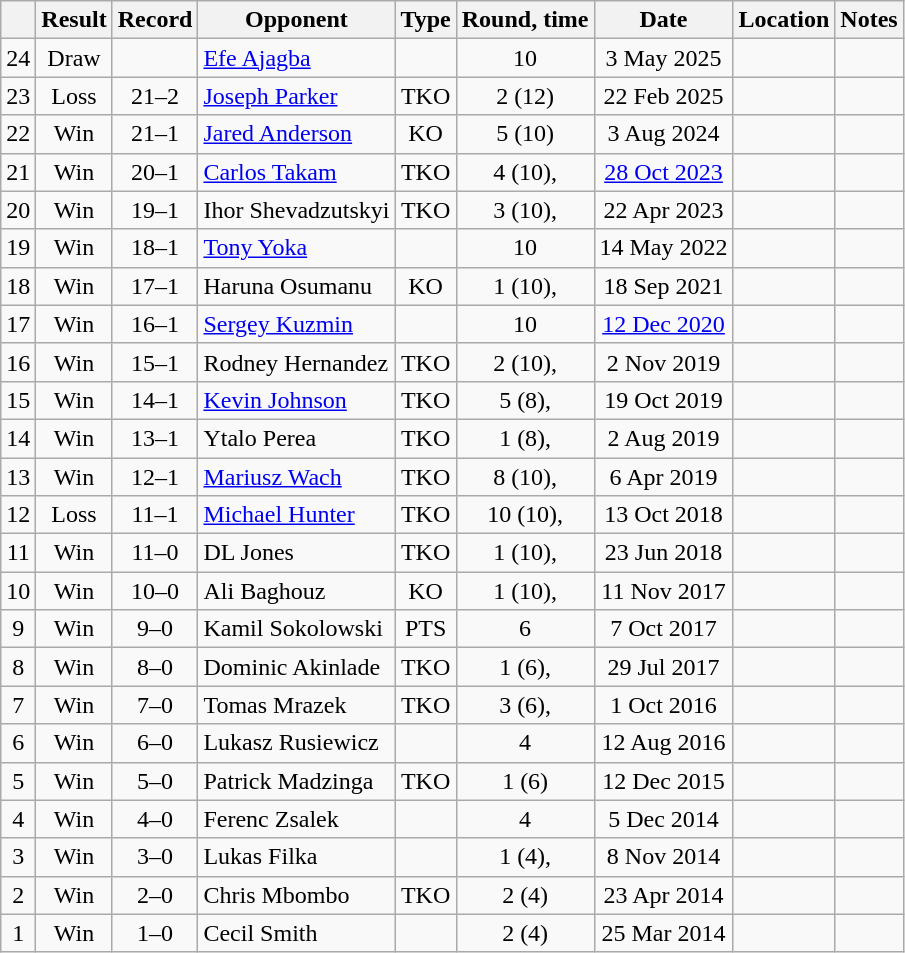<table class="wikitable" style="text-align:center">
<tr>
<th></th>
<th>Result</th>
<th>Record</th>
<th>Opponent</th>
<th>Type</th>
<th>Round, time</th>
<th>Date</th>
<th>Location</th>
<th>Notes</th>
</tr>
<tr>
<td>24</td>
<td>Draw</td>
<td></td>
<td style="text-align:left;"><a href='#'>Efe Ajagba</a></td>
<td></td>
<td>10</td>
<td>3 May 2025</td>
<td style="text-align:left;"></td>
<td></td>
</tr>
<tr>
<td>23</td>
<td>Loss</td>
<td>21–2</td>
<td style="text-align:left;"><a href='#'>Joseph Parker</a></td>
<td>TKO</td>
<td>2 (12) </td>
<td>22 Feb 2025</td>
<td style="text-align:left;"></td>
<td style="text-align:left;"></td>
</tr>
<tr>
<td>22</td>
<td>Win</td>
<td>21–1</td>
<td style="text-align:left;"><a href='#'>Jared Anderson</a></td>
<td>KO</td>
<td>5 (10) </td>
<td>3 Aug 2024</td>
<td style="text-align:left;"></td>
<td style="text-align:left;"></td>
</tr>
<tr>
<td>21</td>
<td>Win</td>
<td>20–1</td>
<td style="text-align:left;"><a href='#'>Carlos Takam</a></td>
<td>TKO</td>
<td>4 (10), </td>
<td><a href='#'>28 Oct 2023</a></td>
<td style="text-align:left;"></td>
<td></td>
</tr>
<tr>
<td>20</td>
<td>Win</td>
<td>19–1</td>
<td style="text-align:left;">Ihor Shevadzutskyi</td>
<td>TKO</td>
<td>3 (10), </td>
<td>22 Apr 2023</td>
<td style="text-align:left;"></td>
<td></td>
</tr>
<tr>
<td>19</td>
<td>Win</td>
<td>18–1</td>
<td style="text-align:left"><a href='#'>Tony Yoka</a></td>
<td></td>
<td>10</td>
<td>14 May 2022</td>
<td style="text-align:left"></td>
<td></td>
</tr>
<tr>
<td>18</td>
<td>Win</td>
<td>17–1</td>
<td style="text-align:left;">Haruna Osumanu</td>
<td>KO</td>
<td>1 (10), </td>
<td>18 Sep 2021</td>
<td style="text-align:left;"></td>
<td></td>
</tr>
<tr>
<td>17</td>
<td>Win</td>
<td>16–1</td>
<td style="text-align:left;"><a href='#'>Sergey Kuzmin</a></td>
<td></td>
<td>10</td>
<td><a href='#'>12 Dec 2020</a></td>
<td style="text-align:left;"></td>
<td style="text-align:left;"></td>
</tr>
<tr>
<td>16</td>
<td>Win</td>
<td>15–1</td>
<td style="text-align:left;">Rodney Hernandez</td>
<td>TKO</td>
<td>2 (10), </td>
<td>2 Nov 2019</td>
<td style="text-align:left;"></td>
<td></td>
</tr>
<tr>
<td>15</td>
<td>Win</td>
<td>14–1</td>
<td style="text-align:left;"><a href='#'>Kevin Johnson</a></td>
<td>TKO</td>
<td>5 (8), </td>
<td>19 Oct 2019</td>
<td style="text-align:left;"></td>
<td></td>
</tr>
<tr>
<td>14</td>
<td>Win</td>
<td>13–1</td>
<td style="text-align:left;">Ytalo Perea</td>
<td>TKO</td>
<td>1 (8), </td>
<td>2 Aug 2019</td>
<td style="text-align:left;"></td>
<td></td>
</tr>
<tr>
<td>13</td>
<td>Win</td>
<td>12–1</td>
<td style="text-align:left;"><a href='#'>Mariusz Wach</a></td>
<td>TKO</td>
<td>8 (10), </td>
<td>6 Apr 2019</td>
<td style="text-align:left;"></td>
<td style="text-align:left;"></td>
</tr>
<tr>
<td>12</td>
<td>Loss</td>
<td>11–1</td>
<td style="text-align:left;"><a href='#'>Michael Hunter</a></td>
<td>TKO</td>
<td>10 (10), </td>
<td>13 Oct 2018</td>
<td style="text-align:left;"></td>
<td style="text-align:left;"></td>
</tr>
<tr>
<td>11</td>
<td>Win</td>
<td>11–0</td>
<td style="text-align:left;">DL Jones</td>
<td>TKO</td>
<td>1 (10), </td>
<td>23 Jun 2018</td>
<td style="text-align:left;"></td>
<td style="text-align:left;"></td>
</tr>
<tr>
<td>10</td>
<td>Win</td>
<td>10–0</td>
<td style="text-align:left;">Ali Baghouz</td>
<td>KO</td>
<td>1 (10), </td>
<td>11 Nov 2017</td>
<td style="text-align:left;"></td>
<td style="text-align:left;"></td>
</tr>
<tr>
<td>9</td>
<td>Win</td>
<td>9–0</td>
<td style="text-align:left;">Kamil Sokolowski</td>
<td>PTS</td>
<td>6</td>
<td>7 Oct 2017</td>
<td style="text-align:left;"></td>
<td></td>
</tr>
<tr>
<td>8</td>
<td>Win</td>
<td>8–0</td>
<td style="text-align:left;">Dominic Akinlade</td>
<td>TKO</td>
<td>1 (6), </td>
<td>29 Jul 2017</td>
<td style="text-align:left;"></td>
<td></td>
</tr>
<tr>
<td>7</td>
<td>Win</td>
<td>7–0</td>
<td style="text-align:left;">Tomas Mrazek</td>
<td>TKO</td>
<td>3 (6), </td>
<td>1 Oct 2016</td>
<td style="text-align:left;"></td>
<td></td>
</tr>
<tr>
<td>6</td>
<td>Win</td>
<td>6–0</td>
<td style="text-align:left;">Lukasz Rusiewicz</td>
<td></td>
<td>4</td>
<td>12 Aug 2016</td>
<td style="text-align:left;"></td>
<td></td>
</tr>
<tr>
<td>5</td>
<td>Win</td>
<td>5–0</td>
<td style="text-align:left;">Patrick Madzinga</td>
<td>TKO</td>
<td>1 (6)</td>
<td>12 Dec 2015</td>
<td style="text-align:left;"></td>
<td></td>
</tr>
<tr>
<td>4</td>
<td>Win</td>
<td>4–0</td>
<td style="text-align:left;">Ferenc Zsalek</td>
<td></td>
<td>4</td>
<td>5 Dec 2014</td>
<td style="text-align:left;"></td>
<td></td>
</tr>
<tr>
<td>3</td>
<td>Win</td>
<td>3–0</td>
<td style="text-align:left;">Lukas Filka</td>
<td></td>
<td>1 (4), </td>
<td>8 Nov 2014</td>
<td style="text-align:left;"></td>
<td></td>
</tr>
<tr>
<td>2</td>
<td>Win</td>
<td>2–0</td>
<td style="text-align:left;">Chris Mbombo</td>
<td>TKO</td>
<td>2 (4)</td>
<td>23 Apr 2014</td>
<td style="text-align:left;"></td>
<td></td>
</tr>
<tr>
<td>1</td>
<td>Win</td>
<td>1–0</td>
<td style="text-align:left;">Cecil Smith</td>
<td></td>
<td>2 (4)</td>
<td>25 Mar 2014</td>
<td style="text-align:left;"></td>
<td></td>
</tr>
</table>
